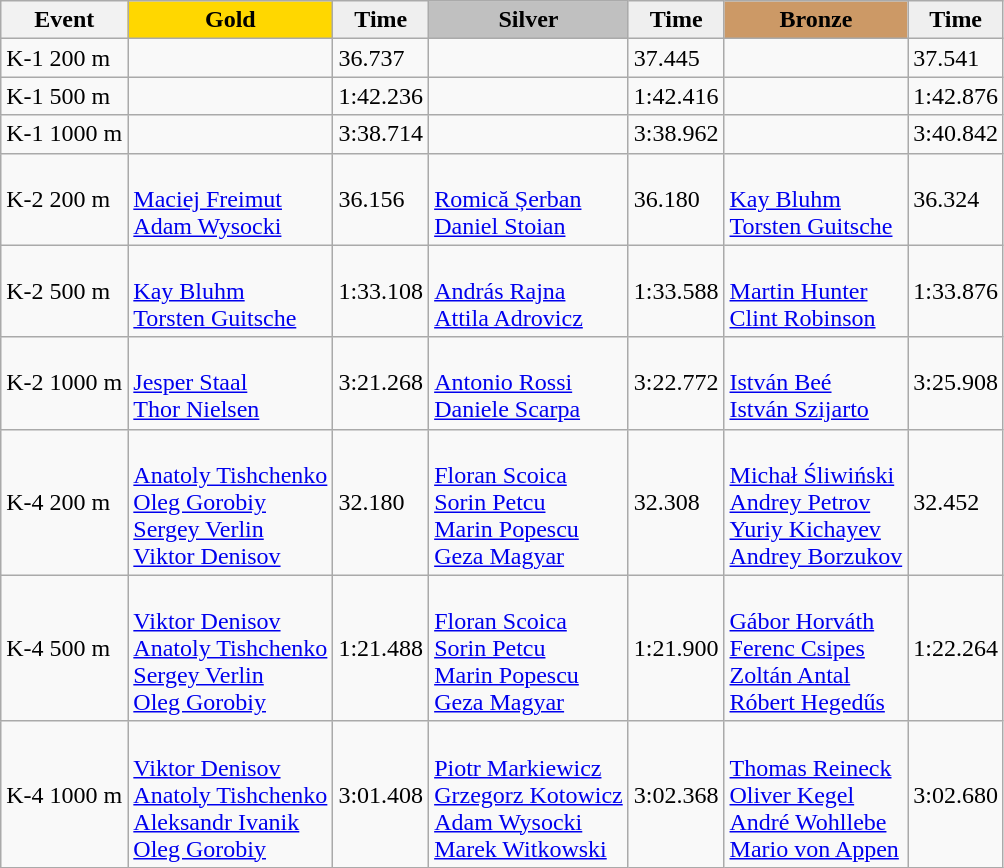<table class="wikitable">
<tr>
<th>Event</th>
<td align=center bgcolor="gold"><strong>Gold</strong></td>
<td align="center" bgcolor="#efefef"><strong>Time</strong></td>
<td align=center bgcolor="silver"><strong>Silver</strong></td>
<td align="center" bgcolor="#efefef"><strong>Time</strong></td>
<td align="center" bgcolor="#cc9966"><strong>Bronze</strong></td>
<td align="center" bgcolor="#efefef"><strong>Time</strong></td>
</tr>
<tr>
<td>K-1 200 m</td>
<td></td>
<td>36.737</td>
<td></td>
<td>37.445</td>
<td></td>
<td>37.541</td>
</tr>
<tr>
<td>K-1 500 m</td>
<td></td>
<td>1:42.236</td>
<td></td>
<td>1:42.416</td>
<td></td>
<td>1:42.876</td>
</tr>
<tr>
<td>K-1 1000 m</td>
<td></td>
<td>3:38.714</td>
<td></td>
<td>3:38.962</td>
<td></td>
<td>3:40.842</td>
</tr>
<tr>
<td>K-2 200 m</td>
<td><br><a href='#'>Maciej Freimut</a><br><a href='#'>Adam Wysocki</a></td>
<td>36.156</td>
<td><br><a href='#'>Romică Șerban</a><br><a href='#'>Daniel Stoian</a></td>
<td>36.180</td>
<td><br><a href='#'>Kay Bluhm</a><br><a href='#'>Torsten Guitsche</a></td>
<td>36.324</td>
</tr>
<tr>
<td>K-2 500 m</td>
<td><br><a href='#'>Kay Bluhm</a><br><a href='#'>Torsten Guitsche</a></td>
<td>1:33.108</td>
<td><br><a href='#'>András Rajna</a><br><a href='#'>Attila Adrovicz</a></td>
<td>1:33.588</td>
<td><br><a href='#'>Martin Hunter</a><br><a href='#'>Clint Robinson</a></td>
<td>1:33.876</td>
</tr>
<tr>
<td>K-2 1000 m</td>
<td><br><a href='#'>Jesper Staal</a><br><a href='#'>Thor Nielsen</a></td>
<td>3:21.268</td>
<td><br><a href='#'>Antonio Rossi</a><br><a href='#'>Daniele Scarpa</a></td>
<td>3:22.772</td>
<td><br><a href='#'>István Beé</a><br><a href='#'>István Szijarto</a></td>
<td>3:25.908</td>
</tr>
<tr>
<td>K-4 200 m</td>
<td><br><a href='#'>Anatoly Tishchenko</a><br><a href='#'>Oleg Gorobiy</a><br><a href='#'>Sergey Verlin</a><br><a href='#'>Viktor Denisov</a></td>
<td>32.180</td>
<td><br><a href='#'>Floran Scoica</a><br><a href='#'>Sorin Petcu</a><br><a href='#'>Marin Popescu</a><br><a href='#'>Geza Magyar</a></td>
<td>32.308</td>
<td><br><a href='#'>Michał Śliwiński</a><br><a href='#'>Andrey Petrov</a><br><a href='#'>Yuriy Kichayev</a><br><a href='#'>Andrey Borzukov</a></td>
<td>32.452</td>
</tr>
<tr>
<td>K-4 500 m</td>
<td><br><a href='#'>Viktor Denisov</a><br><a href='#'>Anatoly Tishchenko</a><br><a href='#'>Sergey Verlin</a><br><a href='#'>Oleg Gorobiy</a></td>
<td>1:21.488</td>
<td><br><a href='#'>Floran Scoica</a><br><a href='#'>Sorin Petcu</a><br><a href='#'>Marin Popescu</a><br><a href='#'>Geza Magyar</a></td>
<td>1:21.900</td>
<td><br><a href='#'>Gábor Horváth</a><br><a href='#'>Ferenc Csipes</a><br><a href='#'>Zoltán Antal</a><br><a href='#'>Róbert Hegedűs</a></td>
<td>1:22.264</td>
</tr>
<tr>
<td>K-4 1000 m</td>
<td><br><a href='#'>Viktor Denisov</a><br><a href='#'>Anatoly Tishchenko</a><br><a href='#'>Aleksandr Ivanik</a><br><a href='#'>Oleg Gorobiy</a></td>
<td>3:01.408</td>
<td><br><a href='#'>Piotr Markiewicz</a><br><a href='#'>Grzegorz Kotowicz</a><br><a href='#'>Adam Wysocki</a><br><a href='#'>Marek Witkowski</a></td>
<td>3:02.368</td>
<td><br><a href='#'>Thomas Reineck</a><br><a href='#'>Oliver Kegel</a><br><a href='#'>André Wohllebe</a><br><a href='#'>Mario von Appen</a></td>
<td>3:02.680</td>
</tr>
</table>
